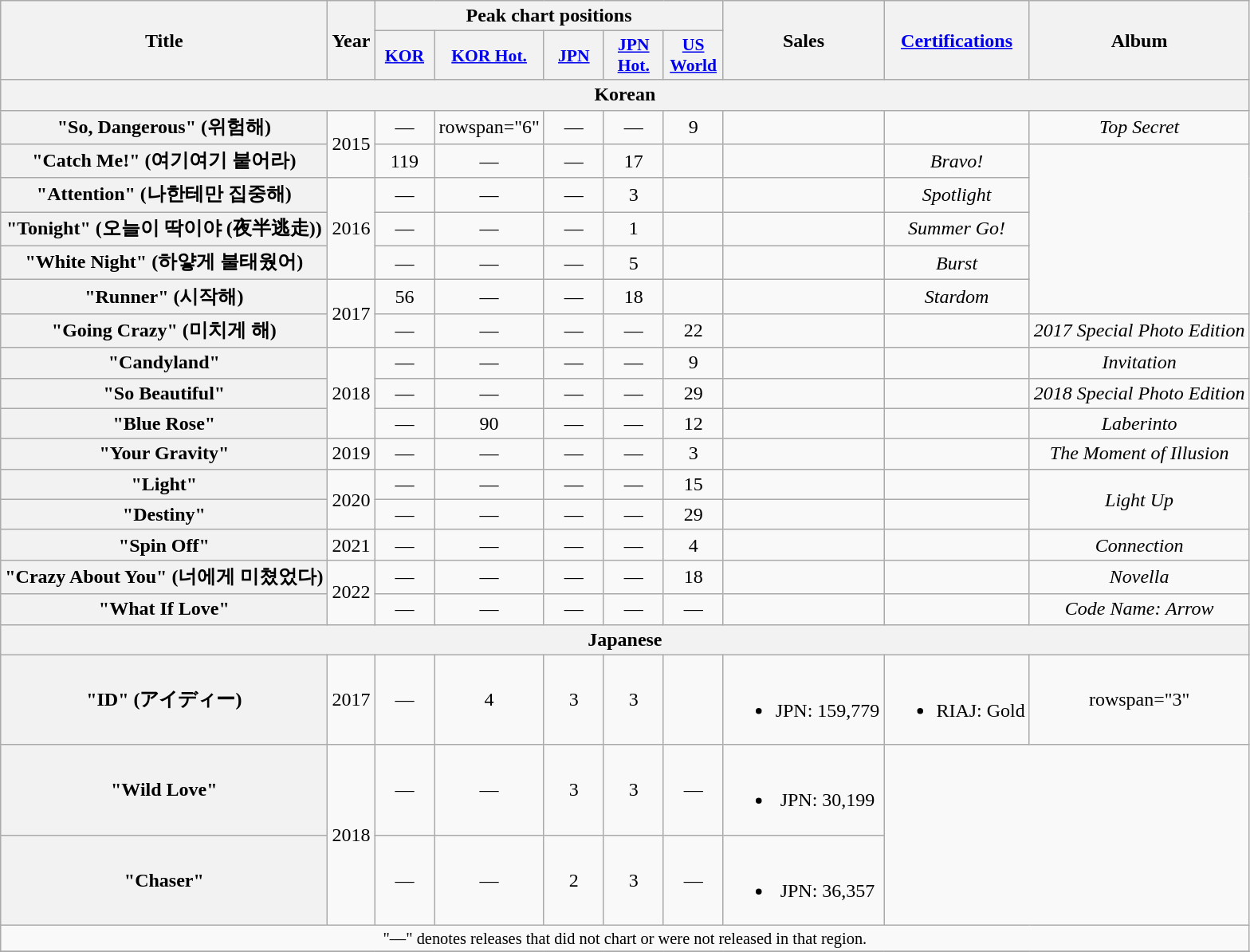<table class="wikitable plainrowheaders" style="text-align:center;">
<tr>
<th scope="col" rowspan="2">Title</th>
<th scope="col" rowspan="2">Year</th>
<th scope="col" colspan="5">Peak chart positions</th>
<th scope="col" rowspan="2">Sales</th>
<th scope="col" rowspan="2"><a href='#'>Certifications</a></th>
<th scope="col" rowspan="2">Album</th>
</tr>
<tr>
<th scope="col" style="width:3em;font-size:90%;"><a href='#'>KOR</a><br></th>
<th scope="col" style="width:3em;font-size:90%;"><a href='#'>KOR Hot.</a><br></th>
<th scope="col" style="width:3em;font-size:90%;"><a href='#'>JPN</a><br></th>
<th scope="col" style="width:3em;font-size:90%;"><a href='#'>JPN Hot.</a><br></th>
<th scope="col" style="width:3em;font-size:90%;"><a href='#'>US World</a><br></th>
</tr>
<tr>
<th colspan="10">Korean</th>
</tr>
<tr>
<th scope="row">"So, Dangerous" (위험해)</th>
<td rowspan="2">2015</td>
<td>—</td>
<td>rowspan="6" </td>
<td>—</td>
<td>—</td>
<td>9</td>
<td></td>
<td></td>
<td><em>Top Secret</em></td>
</tr>
<tr>
<th scope="row">"Catch Me!" (여기여기 붙어라)</th>
<td>119</td>
<td>—</td>
<td>—</td>
<td>17</td>
<td></td>
<td></td>
<td><em>Bravo!</em></td>
</tr>
<tr>
<th scope="row">"Attention" (나한테만 집중해)</th>
<td rowspan="3">2016</td>
<td>—</td>
<td>—</td>
<td>—</td>
<td>3</td>
<td></td>
<td></td>
<td><em>Spotlight</em></td>
</tr>
<tr>
<th scope="row">"Tonight" (오늘이 딱이야 (夜半逃走))</th>
<td>—</td>
<td>—</td>
<td>—</td>
<td>1</td>
<td></td>
<td></td>
<td><em>Summer Go!</em></td>
</tr>
<tr>
<th scope="row">"White Night" (하얗게 불태웠어)</th>
<td>—</td>
<td>—</td>
<td>—</td>
<td>5</td>
<td></td>
<td></td>
<td><em>Burst</em></td>
</tr>
<tr>
<th scope="row">"Runner" (시작해)</th>
<td rowspan="2">2017</td>
<td>56</td>
<td>—</td>
<td>—</td>
<td>18</td>
<td></td>
<td></td>
<td><em>Stardom</em></td>
</tr>
<tr>
<th scope="row">"Going Crazy" (미치게 해)</th>
<td>—</td>
<td>—</td>
<td>—</td>
<td>—</td>
<td>22</td>
<td></td>
<td></td>
<td><em>2017 Special Photo Edition</em></td>
</tr>
<tr>
<th scope="row">"Candyland"</th>
<td rowspan="3">2018</td>
<td>—</td>
<td>—</td>
<td>—</td>
<td>—</td>
<td>9</td>
<td></td>
<td></td>
<td><em>Invitation</em></td>
</tr>
<tr>
<th scope="row">"So Beautiful"</th>
<td>—</td>
<td>—</td>
<td>—</td>
<td>—</td>
<td>29</td>
<td></td>
<td></td>
<td><em>2018 Special Photo Edition</em></td>
</tr>
<tr>
<th scope="row">"Blue Rose"</th>
<td>—</td>
<td>90</td>
<td>—</td>
<td>—</td>
<td>12</td>
<td></td>
<td></td>
<td><em>Laberinto</em></td>
</tr>
<tr>
<th scope="row">"Your Gravity"</th>
<td scope="row">2019</td>
<td>—</td>
<td>—</td>
<td>—</td>
<td>—</td>
<td>3</td>
<td></td>
<td></td>
<td><em>The Moment of Illusion</em></td>
</tr>
<tr>
<th scope="row">"Light"</th>
<td rowspan="2">2020</td>
<td>—</td>
<td>—</td>
<td>—</td>
<td>—</td>
<td>15</td>
<td></td>
<td></td>
<td rowspan="2"><em>Light Up</em></td>
</tr>
<tr>
<th scope="row">"Destiny"</th>
<td>—</td>
<td>—</td>
<td>—</td>
<td>—</td>
<td>29</td>
<td></td>
<td></td>
</tr>
<tr>
<th scope="row">"Spin Off"</th>
<td>2021</td>
<td>—</td>
<td>—</td>
<td>—</td>
<td>—</td>
<td>4</td>
<td></td>
<td></td>
<td><em>Connection</em></td>
</tr>
<tr>
<th scope="row">"Crazy About You" (너에게 미쳤었다)</th>
<td rowspan="2">2022</td>
<td>—</td>
<td>—</td>
<td>—</td>
<td>—</td>
<td>18</td>
<td></td>
<td></td>
<td><em>Novella</em></td>
</tr>
<tr>
<th scope="row">"What If Love"</th>
<td>—</td>
<td>—</td>
<td>—</td>
<td>—</td>
<td>—</td>
<td></td>
<td></td>
<td><em>Code Name: Arrow</em></td>
</tr>
<tr>
<th colspan="10">Japanese</th>
</tr>
<tr>
<th scope="row">"ID" (アイディー)</th>
<td>2017</td>
<td>—</td>
<td>4</td>
<td>3</td>
<td>3</td>
<td></td>
<td><br><ul><li>JPN: 159,779 </li></ul></td>
<td><br><ul><li>RIAJ: Gold</li></ul></td>
<td>rowspan="3" </td>
</tr>
<tr>
<th scope="row">"Wild Love"</th>
<td rowspan="2">2018</td>
<td>—</td>
<td>—</td>
<td>3</td>
<td>3</td>
<td>—</td>
<td><br><ul><li>JPN: 30,199 </li></ul></td>
</tr>
<tr>
<th scope="row">"Chaser"</th>
<td>—</td>
<td>—</td>
<td>2</td>
<td>3</td>
<td>—</td>
<td><br><ul><li>JPN: 36,357 </li></ul></td>
</tr>
<tr>
<td colspan="10" style="font-size:85%">"—" denotes releases that did not chart or were not released in that region.</td>
</tr>
<tr>
</tr>
</table>
